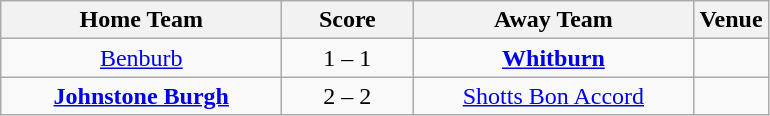<table class="wikitable" style="text-align: center">
<tr>
<th width=180>Home Team</th>
<th width=80>Score</th>
<th width=180>Away Team</th>
<th>Venue</th>
</tr>
<tr>
<td><a href='#'>Benburb</a></td>
<td>1 – 1</td>
<td><strong><a href='#'>Whitburn</a></strong></td>
<td></td>
</tr>
<tr>
<td><strong><a href='#'>Johnstone Burgh</a></strong></td>
<td>2 – 2</td>
<td><a href='#'>Shotts Bon Accord</a></td>
<td></td>
</tr>
</table>
